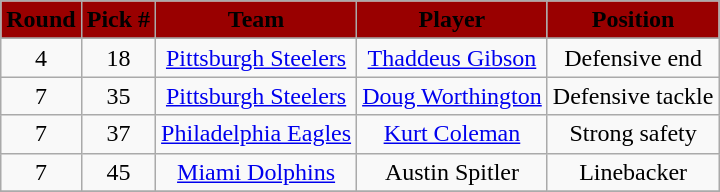<table class="wikitable" style="text-align:center">
<tr>
<td bgcolor="#990000"><strong><span>Round</span></strong></td>
<td bgcolor="#990000"><strong><span>Pick #</span></strong></td>
<td bgcolor="#990000"><strong><span>Team</span></strong></td>
<td bgcolor="#990000"><strong><span>Player</span></strong></td>
<td bgcolor="#990000"><strong><span>Position</span></strong></td>
</tr>
<tr align="center">
</tr>
<tr>
<td>4</td>
<td align=center>18</td>
<td><a href='#'>Pittsburgh Steelers</a></td>
<td><a href='#'>Thaddeus Gibson</a></td>
<td>Defensive end</td>
</tr>
<tr>
<td>7</td>
<td align=center>35</td>
<td><a href='#'>Pittsburgh Steelers</a></td>
<td><a href='#'>Doug Worthington</a></td>
<td>Defensive tackle</td>
</tr>
<tr>
<td>7</td>
<td align=center>37</td>
<td><a href='#'>Philadelphia Eagles</a></td>
<td><a href='#'>Kurt Coleman</a></td>
<td>Strong safety</td>
</tr>
<tr>
<td>7</td>
<td align=center>45</td>
<td><a href='#'>Miami Dolphins</a></td>
<td>Austin Spitler</td>
<td>Linebacker</td>
</tr>
<tr>
</tr>
</table>
